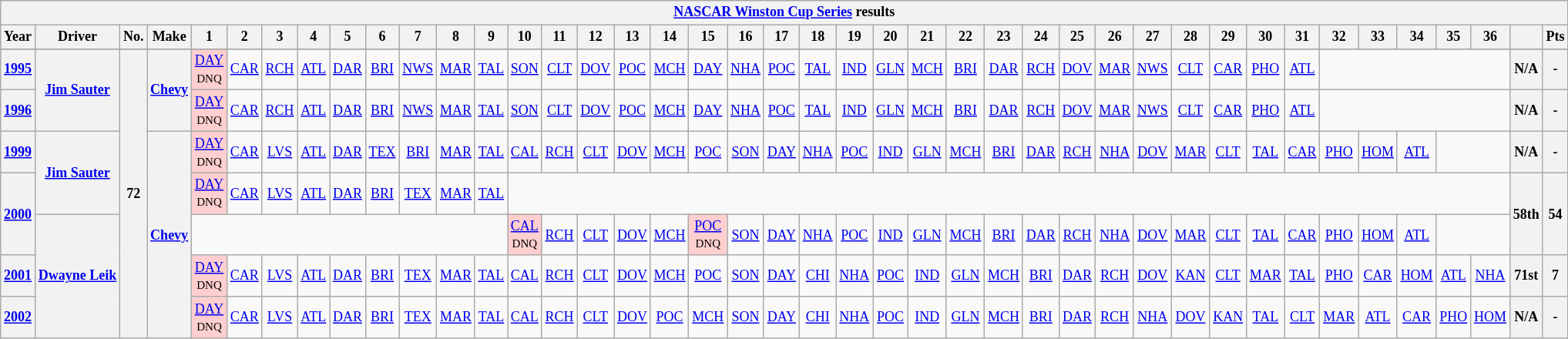<table class="wikitable" style="text-align:center; font-size:75%">
<tr>
<th colspan=45><a href='#'>NASCAR Winston Cup Series</a> results</th>
</tr>
<tr>
<th>Year</th>
<th>Driver</th>
<th>No.</th>
<th>Make</th>
<th>1</th>
<th>2</th>
<th>3</th>
<th>4</th>
<th>5</th>
<th>6</th>
<th>7</th>
<th>8</th>
<th>9</th>
<th>10</th>
<th>11</th>
<th>12</th>
<th>13</th>
<th>14</th>
<th>15</th>
<th>16</th>
<th>17</th>
<th>18</th>
<th>19</th>
<th>20</th>
<th>21</th>
<th>22</th>
<th>23</th>
<th>24</th>
<th>25</th>
<th>26</th>
<th>27</th>
<th>28</th>
<th>29</th>
<th>30</th>
<th>31</th>
<th>32</th>
<th>33</th>
<th>34</th>
<th>35</th>
<th>36</th>
<th></th>
<th>Pts</th>
</tr>
<tr>
</tr>
<tr>
<th><a href='#'>1995</a></th>
<th rowspan=2><a href='#'>Jim Sauter</a></th>
<th rowspan=7>72</th>
<th rowspan=2><a href='#'>Chevy</a></th>
<td style="background:#FFCFCF;"><a href='#'>DAY</a><br><small>DNQ</small></td>
<td><a href='#'>CAR</a></td>
<td><a href='#'>RCH</a></td>
<td><a href='#'>ATL</a></td>
<td><a href='#'>DAR</a></td>
<td><a href='#'>BRI</a></td>
<td><a href='#'>NWS</a></td>
<td><a href='#'>MAR</a></td>
<td><a href='#'>TAL</a></td>
<td><a href='#'>SON</a></td>
<td><a href='#'>CLT</a></td>
<td><a href='#'>DOV</a></td>
<td><a href='#'>POC</a></td>
<td><a href='#'>MCH</a></td>
<td><a href='#'>DAY</a></td>
<td><a href='#'>NHA</a></td>
<td><a href='#'>POC</a></td>
<td><a href='#'>TAL</a></td>
<td><a href='#'>IND</a></td>
<td><a href='#'>GLN</a></td>
<td><a href='#'>MCH</a></td>
<td><a href='#'>BRI</a></td>
<td><a href='#'>DAR</a></td>
<td><a href='#'>RCH</a></td>
<td><a href='#'>DOV</a></td>
<td><a href='#'>MAR</a></td>
<td><a href='#'>NWS</a></td>
<td><a href='#'>CLT</a></td>
<td><a href='#'>CAR</a></td>
<td><a href='#'>PHO</a></td>
<td><a href='#'>ATL</a></td>
<td colspan=5></td>
<th>N/A</th>
<th>-</th>
</tr>
<tr>
<th><a href='#'>1996</a></th>
<td style="background:#FFCFCF;"><a href='#'>DAY</a><br><small>DNQ</small></td>
<td><a href='#'>CAR</a></td>
<td><a href='#'>RCH</a></td>
<td><a href='#'>ATL</a></td>
<td><a href='#'>DAR</a></td>
<td><a href='#'>BRI</a></td>
<td><a href='#'>NWS</a></td>
<td><a href='#'>MAR</a></td>
<td><a href='#'>TAL</a></td>
<td><a href='#'>SON</a></td>
<td><a href='#'>CLT</a></td>
<td><a href='#'>DOV</a></td>
<td><a href='#'>POC</a></td>
<td><a href='#'>MCH</a></td>
<td><a href='#'>DAY</a></td>
<td><a href='#'>NHA</a></td>
<td><a href='#'>POC</a></td>
<td><a href='#'>TAL</a></td>
<td><a href='#'>IND</a></td>
<td><a href='#'>GLN</a></td>
<td><a href='#'>MCH</a></td>
<td><a href='#'>BRI</a></td>
<td><a href='#'>DAR</a></td>
<td><a href='#'>RCH</a></td>
<td><a href='#'>DOV</a></td>
<td><a href='#'>MAR</a></td>
<td><a href='#'>NWS</a></td>
<td><a href='#'>CLT</a></td>
<td><a href='#'>CAR</a></td>
<td><a href='#'>PHO</a></td>
<td><a href='#'>ATL</a></td>
<td colspan=5></td>
<th>N/A</th>
<th>-</th>
</tr>
<tr>
<th><a href='#'>1999</a></th>
<th rowspan=2><a href='#'>Jim Sauter</a></th>
<th rowspan=5><a href='#'>Chevy</a></th>
<td style="background:#FFCFCF;"><a href='#'>DAY</a><br><small>DNQ</small></td>
<td><a href='#'>CAR</a></td>
<td><a href='#'>LVS</a></td>
<td><a href='#'>ATL</a></td>
<td><a href='#'>DAR</a></td>
<td><a href='#'>TEX</a></td>
<td><a href='#'>BRI</a></td>
<td><a href='#'>MAR</a></td>
<td><a href='#'>TAL</a></td>
<td><a href='#'>CAL</a></td>
<td><a href='#'>RCH</a></td>
<td><a href='#'>CLT</a></td>
<td><a href='#'>DOV</a></td>
<td><a href='#'>MCH</a></td>
<td><a href='#'>POC</a></td>
<td><a href='#'>SON</a></td>
<td><a href='#'>DAY</a></td>
<td><a href='#'>NHA</a></td>
<td><a href='#'>POC</a></td>
<td><a href='#'>IND</a></td>
<td><a href='#'>GLN</a></td>
<td><a href='#'>MCH</a></td>
<td><a href='#'>BRI</a></td>
<td><a href='#'>DAR</a></td>
<td><a href='#'>RCH</a></td>
<td><a href='#'>NHA</a></td>
<td><a href='#'>DOV</a></td>
<td><a href='#'>MAR</a></td>
<td><a href='#'>CLT</a></td>
<td><a href='#'>TAL</a></td>
<td><a href='#'>CAR</a></td>
<td><a href='#'>PHO</a></td>
<td><a href='#'>HOM</a></td>
<td><a href='#'>ATL</a></td>
<td colspan=2></td>
<th>N/A</th>
<th>-</th>
</tr>
<tr>
<th rowspan=2><a href='#'>2000</a></th>
<td style="background:#FFCFCF;"><a href='#'>DAY</a><br><small>DNQ</small></td>
<td><a href='#'>CAR</a></td>
<td><a href='#'>LVS</a></td>
<td><a href='#'>ATL</a></td>
<td><a href='#'>DAR</a></td>
<td><a href='#'>BRI</a></td>
<td><a href='#'>TEX</a></td>
<td><a href='#'>MAR</a></td>
<td><a href='#'>TAL</a></td>
<td colspan=27></td>
<th rowspan=2>58th</th>
<th rowspan=2>54</th>
</tr>
<tr>
<th rowspan=3 nowrap><a href='#'>Dwayne Leik</a></th>
<td colspan=9></td>
<td style="background:#FFCFCF;"><a href='#'>CAL</a><br><small>DNQ</small></td>
<td><a href='#'>RCH</a></td>
<td><a href='#'>CLT</a></td>
<td><a href='#'>DOV</a></td>
<td><a href='#'>MCH</a></td>
<td style="background:#FFCFCF;"><a href='#'>POC</a><br><small>DNQ</small></td>
<td><a href='#'>SON</a></td>
<td><a href='#'>DAY</a></td>
<td><a href='#'>NHA</a></td>
<td><a href='#'>POC</a></td>
<td><a href='#'>IND</a></td>
<td><a href='#'>GLN</a></td>
<td><a href='#'>MCH</a></td>
<td><a href='#'>BRI</a></td>
<td><a href='#'>DAR</a></td>
<td><a href='#'>RCH</a></td>
<td><a href='#'>NHA</a></td>
<td><a href='#'>DOV</a></td>
<td><a href='#'>MAR</a></td>
<td><a href='#'>CLT</a></td>
<td><a href='#'>TAL</a></td>
<td><a href='#'>CAR</a></td>
<td><a href='#'>PHO</a></td>
<td><a href='#'>HOM</a></td>
<td><a href='#'>ATL</a></td>
<td colspan=2></td>
</tr>
<tr>
<th><a href='#'>2001</a></th>
<td style="background:#FFCFCF;"><a href='#'>DAY</a><br><small>DNQ</small></td>
<td><a href='#'>CAR</a></td>
<td><a href='#'>LVS</a></td>
<td><a href='#'>ATL</a></td>
<td><a href='#'>DAR</a></td>
<td><a href='#'>BRI</a></td>
<td><a href='#'>TEX</a></td>
<td><a href='#'>MAR</a></td>
<td><a href='#'>TAL</a></td>
<td><a href='#'>CAL</a></td>
<td><a href='#'>RCH</a></td>
<td><a href='#'>CLT</a></td>
<td><a href='#'>DOV</a></td>
<td><a href='#'>MCH</a></td>
<td><a href='#'>POC</a></td>
<td><a href='#'>SON</a></td>
<td><a href='#'>DAY</a></td>
<td><a href='#'>CHI</a></td>
<td><a href='#'>NHA</a></td>
<td><a href='#'>POC</a></td>
<td><a href='#'>IND</a></td>
<td><a href='#'>GLN</a></td>
<td><a href='#'>MCH</a></td>
<td><a href='#'>BRI</a></td>
<td><a href='#'>DAR</a></td>
<td><a href='#'>RCH</a></td>
<td><a href='#'>DOV</a></td>
<td><a href='#'>KAN</a></td>
<td><a href='#'>CLT</a></td>
<td><a href='#'>MAR</a></td>
<td><a href='#'>TAL</a></td>
<td><a href='#'>PHO</a></td>
<td><a href='#'>CAR</a></td>
<td><a href='#'>HOM</a></td>
<td><a href='#'>ATL</a></td>
<td><a href='#'>NHA</a></td>
<th>71st</th>
<th>7</th>
</tr>
<tr>
<th><a href='#'>2002</a></th>
<td style="background:#FFCFCF;"><a href='#'>DAY</a><br><small>DNQ</small></td>
<td><a href='#'>CAR</a></td>
<td><a href='#'>LVS</a></td>
<td><a href='#'>ATL</a></td>
<td><a href='#'>DAR</a></td>
<td><a href='#'>BRI</a></td>
<td><a href='#'>TEX</a></td>
<td><a href='#'>MAR</a></td>
<td><a href='#'>TAL</a></td>
<td><a href='#'>CAL</a></td>
<td><a href='#'>RCH</a></td>
<td><a href='#'>CLT</a></td>
<td><a href='#'>DOV</a></td>
<td><a href='#'>POC</a></td>
<td><a href='#'>MCH</a></td>
<td><a href='#'>SON</a></td>
<td><a href='#'>DAY</a></td>
<td><a href='#'>CHI</a></td>
<td><a href='#'>NHA</a></td>
<td><a href='#'>POC</a></td>
<td><a href='#'>IND</a></td>
<td><a href='#'>GLN</a></td>
<td><a href='#'>MCH</a></td>
<td><a href='#'>BRI</a></td>
<td><a href='#'>DAR</a></td>
<td><a href='#'>RCH</a></td>
<td><a href='#'>NHA</a></td>
<td><a href='#'>DOV</a></td>
<td><a href='#'>KAN</a></td>
<td><a href='#'>TAL</a></td>
<td><a href='#'>CLT</a></td>
<td><a href='#'>MAR</a></td>
<td><a href='#'>ATL</a></td>
<td><a href='#'>CAR</a></td>
<td><a href='#'>PHO</a></td>
<td><a href='#'>HOM</a></td>
<th>N/A</th>
<th>-</th>
</tr>
</table>
